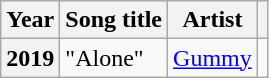<table class="wikitable plainrowheaders sortable">
<tr>
<th scope="col">Year</th>
<th>Song title</th>
<th>Artist</th>
<th scope="col" class="unsortable"></th>
</tr>
<tr>
<th scope="row">2019</th>
<td>"Alone" </td>
<td><a href='#'>Gummy</a></td>
<td></td>
</tr>
</table>
